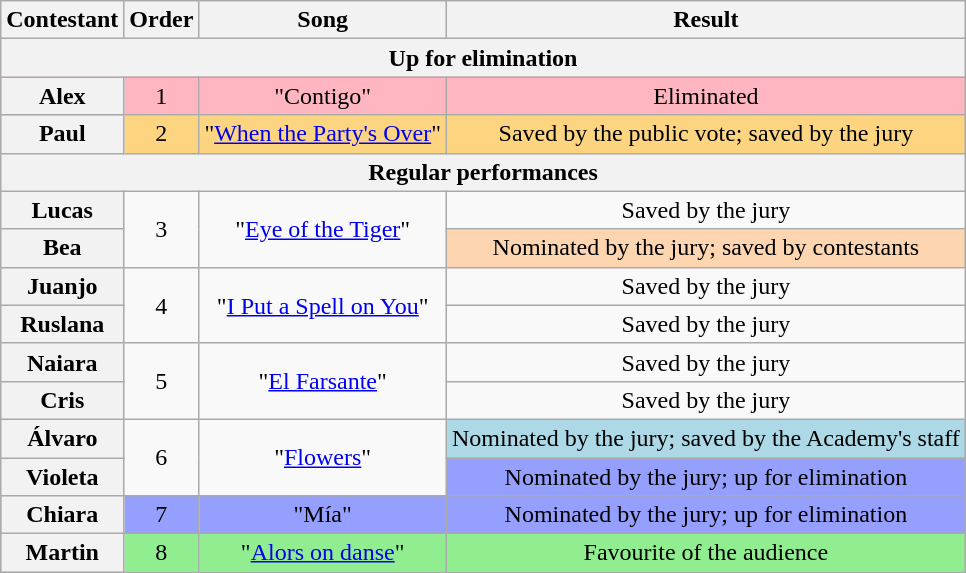<table class="wikitable sortable plainrowheaders" style="text-align:center;">
<tr>
<th scope="col">Contestant</th>
<th scope="col">Order</th>
<th scope="col">Song</th>
<th scope="col">Result</th>
</tr>
<tr>
<th colspan="4">Up for elimination</th>
</tr>
<tr bgcolor=lightpink>
<th scope="row">Alex</th>
<td>1</td>
<td>"Contigo"</td>
<td>Eliminated</td>
</tr>
<tr bgcolor=#fdd581>
<th scope="row">Paul</th>
<td>2</td>
<td>"<a href='#'>When the Party's Over</a>"</td>
<td>Saved by the public vote; saved by the jury</td>
</tr>
<tr>
<th colspan="4">Regular performances</th>
</tr>
<tr>
<th scope="row">Lucas</th>
<td rowspan=2>3</td>
<td rowspan=2>"<a href='#'>Eye of the Tiger</a>"</td>
<td>Saved by the jury</td>
</tr>
<tr>
<th scope="row">Bea</th>
<td bgcolor=#fdd5b1>Nominated by the jury; saved by contestants</td>
</tr>
<tr>
<th scope="row">Juanjo</th>
<td rowspan=2>4</td>
<td rowspan=2>"<a href='#'>I Put a Spell on You</a>"</td>
<td>Saved by the jury</td>
</tr>
<tr>
<th scope="row">Ruslana</th>
<td>Saved by the jury</td>
</tr>
<tr>
<th scope="row">Naiara</th>
<td rowspan=2>5</td>
<td rowspan=2>"<a href='#'>El Farsante</a>"</td>
<td>Saved by the jury</td>
</tr>
<tr>
<th scope="row">Cris</th>
<td>Saved by the jury</td>
</tr>
<tr>
<th scope="row">Álvaro</th>
<td rowspan=2>6</td>
<td rowspan=2>"<a href='#'>Flowers</a>"</td>
<td bgcolor=lightblue>Nominated by the jury; saved by the Academy's staff</td>
</tr>
<tr>
<th scope="row">Violeta</th>
<td bgcolor=#959ffd>Nominated by the jury; up for elimination</td>
</tr>
<tr bgcolor=#959ffd>
<th scope="row">Chiara</th>
<td>7</td>
<td>"Mía"</td>
<td>Nominated by the jury; up for elimination</td>
</tr>
<tr bgcolor=lightgreen>
<th scope="row">Martin</th>
<td>8</td>
<td>"<a href='#'>Alors on danse</a>"</td>
<td>Favourite of the audience</td>
</tr>
</table>
